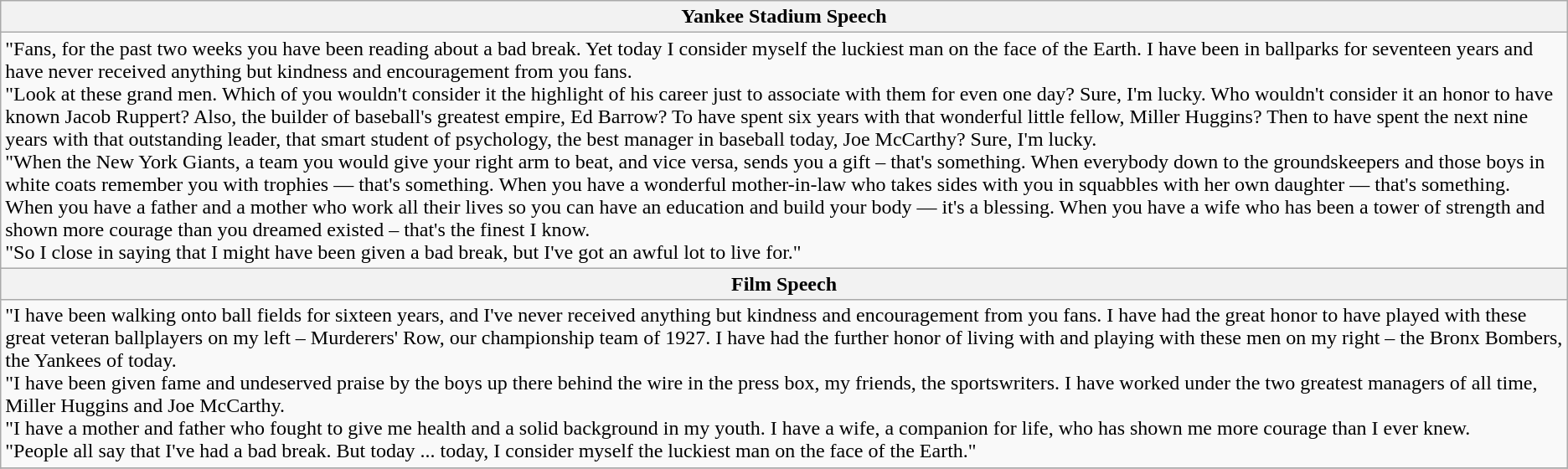<table class="wikitable">
<tr>
<th>Yankee Stadium Speech</th>
</tr>
<tr>
<td>"Fans, for the past two weeks you have been reading about a bad break. Yet today I consider myself the luckiest man on the face of the Earth. I have been in ballparks for seventeen years and have never received anything but kindness and encouragement from you fans.<br>"Look at these grand men. Which of you wouldn't consider it the highlight of his career just to associate with them for even one day? Sure, I'm lucky. Who wouldn't consider it an honor to have known Jacob Ruppert? Also, the builder of baseball's greatest empire, Ed Barrow? To have spent six years with that wonderful little fellow, Miller Huggins? Then to have spent the next nine years with that outstanding leader, that smart student of psychology, the best manager in baseball today, Joe McCarthy? Sure, I'm lucky.<br>"When the New York Giants, a team you would give your right arm to beat, and vice versa, sends you a gift – that's something. When everybody down to the groundskeepers and those boys in white coats remember you with trophies — that's something. When you have a wonderful mother-in-law who takes sides with you in squabbles with her own daughter — that's something. When you have a father and a mother who work all their lives so you can have an education and build your body — it's a blessing. When you have a wife who has been a tower of strength and shown more courage than you dreamed existed – that's the finest I know.<br>"So I close in saying that I might have been given a bad break, but I've got an awful lot to live for."</td>
</tr>
<tr>
<th>Film Speech</th>
</tr>
<tr>
<td>"I have been walking onto ball fields for sixteen years, and I've never received anything but kindness and encouragement from you fans. I have had the great honor to have played with these great veteran ballplayers on my left – Murderers' Row, our championship team of 1927. I have had the further honor of living with and playing with these men on my right – the Bronx Bombers, the Yankees of today.<br>"I have been given fame and undeserved praise by the boys up there behind the wire in the press box, my friends, the sportswriters. I have worked under the two greatest managers of all time, Miller Huggins and Joe McCarthy.<br>"I have a mother and father who fought to give me health and a solid background in my youth. I have a wife, a companion for life, who has shown me more courage than I ever knew.<br>"People all say that I've had a bad break. But today ... today, I consider myself the luckiest man on the face of the Earth."</td>
</tr>
<tr>
</tr>
</table>
